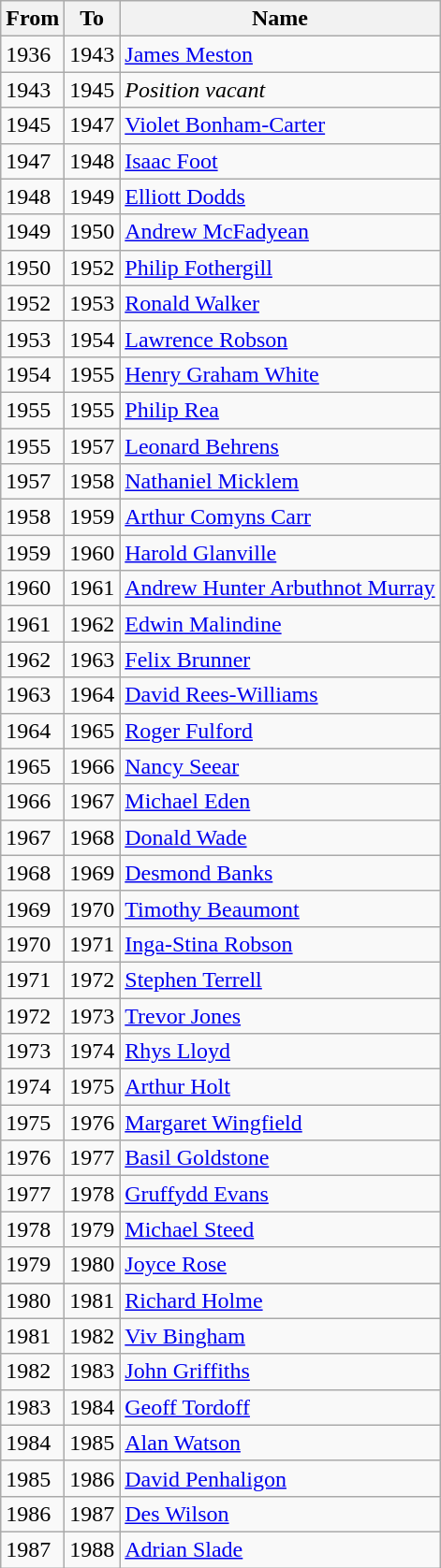<table class="wikitable sortable">
<tr>
<th>From</th>
<th>To</th>
<th>Name</th>
</tr>
<tr>
<td>1936</td>
<td>1943</td>
<td><a href='#'>James Meston</a></td>
</tr>
<tr>
<td>1943</td>
<td>1945</td>
<td><em>Position vacant</em></td>
</tr>
<tr>
<td>1945</td>
<td>1947</td>
<td><a href='#'>Violet Bonham-Carter</a></td>
</tr>
<tr>
<td>1947</td>
<td>1948</td>
<td><a href='#'>Isaac Foot</a></td>
</tr>
<tr>
<td>1948</td>
<td>1949</td>
<td><a href='#'>Elliott Dodds</a></td>
</tr>
<tr>
<td>1949</td>
<td>1950</td>
<td><a href='#'>Andrew McFadyean</a></td>
</tr>
<tr>
<td>1950</td>
<td>1952</td>
<td><a href='#'>Philip Fothergill</a></td>
</tr>
<tr>
<td>1952</td>
<td>1953</td>
<td><a href='#'>Ronald Walker</a></td>
</tr>
<tr>
<td>1953</td>
<td>1954</td>
<td><a href='#'>Lawrence Robson</a></td>
</tr>
<tr>
<td>1954</td>
<td>1955</td>
<td><a href='#'>Henry Graham White</a></td>
</tr>
<tr>
<td>1955</td>
<td>1955</td>
<td><a href='#'>Philip Rea</a></td>
</tr>
<tr>
<td>1955</td>
<td>1957</td>
<td><a href='#'>Leonard Behrens</a></td>
</tr>
<tr>
<td>1957</td>
<td>1958</td>
<td><a href='#'>Nathaniel Micklem</a></td>
</tr>
<tr>
<td>1958</td>
<td>1959</td>
<td><a href='#'>Arthur Comyns Carr</a></td>
</tr>
<tr>
<td>1959</td>
<td>1960</td>
<td><a href='#'>Harold Glanville</a></td>
</tr>
<tr>
<td>1960</td>
<td>1961</td>
<td><a href='#'>Andrew Hunter Arbuthnot Murray</a></td>
</tr>
<tr>
<td>1961</td>
<td>1962</td>
<td><a href='#'>Edwin Malindine</a></td>
</tr>
<tr>
<td>1962</td>
<td>1963</td>
<td><a href='#'>Felix Brunner</a></td>
</tr>
<tr>
<td>1963</td>
<td>1964</td>
<td><a href='#'>David Rees-Williams</a></td>
</tr>
<tr>
<td>1964</td>
<td>1965</td>
<td><a href='#'>Roger Fulford</a></td>
</tr>
<tr>
<td>1965</td>
<td>1966</td>
<td><a href='#'>Nancy Seear</a></td>
</tr>
<tr>
<td>1966</td>
<td>1967</td>
<td><a href='#'>Michael Eden</a></td>
</tr>
<tr>
<td>1967</td>
<td>1968</td>
<td><a href='#'>Donald Wade</a></td>
</tr>
<tr>
<td>1968</td>
<td>1969</td>
<td><a href='#'>Desmond Banks</a></td>
</tr>
<tr>
<td>1969</td>
<td>1970</td>
<td><a href='#'>Timothy Beaumont</a></td>
</tr>
<tr>
<td>1970</td>
<td>1971</td>
<td><a href='#'>Inga-Stina Robson</a></td>
</tr>
<tr>
<td>1971</td>
<td>1972</td>
<td><a href='#'>Stephen Terrell</a></td>
</tr>
<tr>
<td>1972</td>
<td>1973</td>
<td><a href='#'>Trevor Jones</a></td>
</tr>
<tr>
<td>1973</td>
<td>1974</td>
<td><a href='#'>Rhys Lloyd</a></td>
</tr>
<tr>
<td>1974</td>
<td>1975</td>
<td><a href='#'>Arthur Holt</a></td>
</tr>
<tr>
<td>1975</td>
<td>1976</td>
<td><a href='#'>Margaret Wingfield</a></td>
</tr>
<tr>
<td>1976</td>
<td>1977</td>
<td><a href='#'>Basil Goldstone</a></td>
</tr>
<tr>
<td>1977</td>
<td>1978</td>
<td><a href='#'>Gruffydd Evans</a></td>
</tr>
<tr>
<td>1978</td>
<td>1979</td>
<td><a href='#'>Michael Steed</a></td>
</tr>
<tr>
<td>1979</td>
<td>1980</td>
<td><a href='#'>Joyce Rose</a></td>
</tr>
<tr>
</tr>
<tr>
<td>1980</td>
<td>1981</td>
<td><a href='#'>Richard Holme</a></td>
</tr>
<tr>
<td>1981</td>
<td>1982</td>
<td><a href='#'>Viv Bingham</a></td>
</tr>
<tr>
<td>1982</td>
<td>1983</td>
<td><a href='#'>John Griffiths</a></td>
</tr>
<tr>
<td>1983</td>
<td>1984</td>
<td><a href='#'>Geoff Tordoff</a></td>
</tr>
<tr>
<td>1984</td>
<td>1985</td>
<td><a href='#'>Alan Watson</a></td>
</tr>
<tr>
<td>1985</td>
<td>1986</td>
<td><a href='#'>David Penhaligon</a></td>
</tr>
<tr>
<td>1986</td>
<td>1987</td>
<td><a href='#'>Des Wilson</a></td>
</tr>
<tr>
<td>1987</td>
<td>1988</td>
<td><a href='#'>Adrian Slade</a></td>
</tr>
</table>
